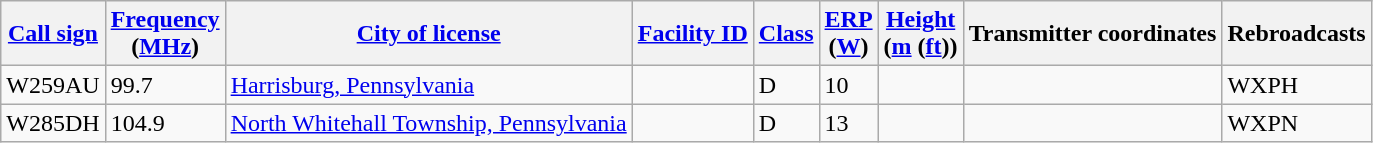<table class="wikitable sortable">
<tr>
<th><a href='#'>Call sign</a></th>
<th data-sort-type="number"><a href='#'>Frequency</a><br>(<a href='#'>MHz</a>)</th>
<th><a href='#'>City of license</a></th>
<th data-sort-type="number"><a href='#'>Facility ID</a></th>
<th><a href='#'>Class</a></th>
<th data-sort-type="number"><a href='#'>ERP</a><br>(<a href='#'>W</a>)</th>
<th data-sort-type="number"><a href='#'>Height</a><br>(<a href='#'>m</a> (<a href='#'>ft</a>))</th>
<th class="unsortable">Transmitter coordinates</th>
<th>Rebroadcasts</th>
</tr>
<tr>
<td>W259AU</td>
<td>99.7</td>
<td><a href='#'>Harrisburg, Pennsylvania</a></td>
<td></td>
<td>D</td>
<td>10</td>
<td></td>
<td></td>
<td>WXPH</td>
</tr>
<tr>
<td>W285DH</td>
<td>104.9</td>
<td><a href='#'>North Whitehall Township, Pennsylvania</a></td>
<td></td>
<td>D</td>
<td>13</td>
<td></td>
<td></td>
<td>WXPN</td>
</tr>
</table>
